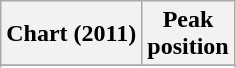<table class="wikitable sortable">
<tr>
<th>Chart (2011)</th>
<th>Peak<br>position</th>
</tr>
<tr>
</tr>
<tr>
</tr>
<tr>
</tr>
<tr>
</tr>
<tr>
</tr>
<tr>
</tr>
</table>
